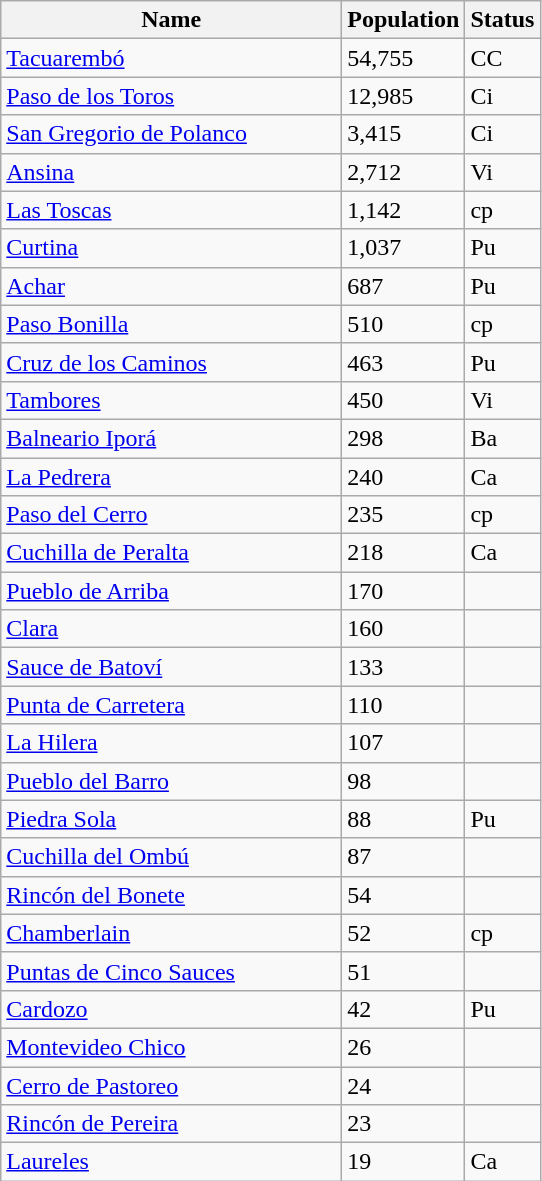<table class="wikitable sortable">
<tr>
<th style="width: 220px;">Name</th>
<th>Population</th>
<th class="unsortable">Status</th>
</tr>
<tr>
<td><a href='#'>Tacuarembó</a></td>
<td>54,755</td>
<td>CC</td>
</tr>
<tr>
<td><a href='#'>Paso de los Toros</a></td>
<td>12,985</td>
<td>Ci</td>
</tr>
<tr>
<td><a href='#'>San Gregorio de Polanco</a></td>
<td>3,415</td>
<td>Ci</td>
</tr>
<tr>
<td><a href='#'>Ansina</a></td>
<td>2,712</td>
<td>Vi</td>
</tr>
<tr>
<td><a href='#'>Las Toscas</a></td>
<td>1,142</td>
<td>cp</td>
</tr>
<tr>
<td><a href='#'>Curtina</a></td>
<td>1,037</td>
<td>Pu</td>
</tr>
<tr>
<td><a href='#'>Achar</a></td>
<td>687</td>
<td>Pu</td>
</tr>
<tr>
<td><a href='#'>Paso Bonilla</a></td>
<td>510</td>
<td>cp</td>
</tr>
<tr>
<td><a href='#'>Cruz de los Caminos</a></td>
<td>463</td>
<td>Pu</td>
</tr>
<tr>
<td><a href='#'>Tambores</a></td>
<td>450</td>
<td>Vi</td>
</tr>
<tr>
<td><a href='#'>Balneario Iporá</a></td>
<td>298</td>
<td>Ba</td>
</tr>
<tr>
<td><a href='#'>La Pedrera</a></td>
<td>240</td>
<td>Ca</td>
</tr>
<tr>
<td><a href='#'>Paso del Cerro</a></td>
<td>235</td>
<td>cp</td>
</tr>
<tr>
<td><a href='#'>Cuchilla de Peralta</a></td>
<td>218</td>
<td>Ca</td>
</tr>
<tr>
<td><a href='#'>Pueblo de Arriba</a></td>
<td>170</td>
<td></td>
</tr>
<tr>
<td><a href='#'>Clara</a></td>
<td>160</td>
<td></td>
</tr>
<tr>
<td><a href='#'>Sauce de Batoví</a></td>
<td>133</td>
<td></td>
</tr>
<tr>
<td><a href='#'>Punta de Carretera</a></td>
<td>110</td>
<td></td>
</tr>
<tr>
<td><a href='#'>La Hilera</a></td>
<td>107</td>
<td></td>
</tr>
<tr>
<td><a href='#'>Pueblo del Barro</a></td>
<td>98</td>
<td></td>
</tr>
<tr>
<td><a href='#'>Piedra Sola</a></td>
<td>88</td>
<td>Pu</td>
</tr>
<tr>
<td><a href='#'>Cuchilla del Ombú</a></td>
<td>87</td>
<td></td>
</tr>
<tr>
<td><a href='#'>Rincón del Bonete</a></td>
<td>54</td>
<td></td>
</tr>
<tr>
<td><a href='#'>Chamberlain</a></td>
<td>52</td>
<td>cp</td>
</tr>
<tr>
<td><a href='#'>Puntas de Cinco Sauces</a></td>
<td>51</td>
<td></td>
</tr>
<tr>
<td><a href='#'>Cardozo</a></td>
<td>42</td>
<td>Pu</td>
</tr>
<tr>
<td><a href='#'>Montevideo Chico</a></td>
<td>26</td>
<td></td>
</tr>
<tr>
<td><a href='#'>Cerro de Pastoreo</a></td>
<td>24</td>
<td></td>
</tr>
<tr>
<td><a href='#'>Rincón de Pereira</a></td>
<td>23</td>
<td></td>
</tr>
<tr>
<td><a href='#'>Laureles</a></td>
<td>19</td>
<td>Ca</td>
</tr>
</table>
